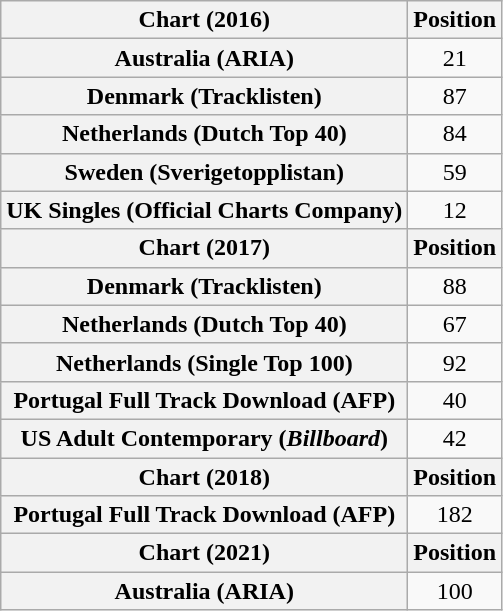<table class="wikitable plainrowheaders sortable" style="text-align:center">
<tr>
<th>Chart (2016)</th>
<th>Position</th>
</tr>
<tr>
<th scope="row">Australia (ARIA)</th>
<td>21</td>
</tr>
<tr>
<th scope="row">Denmark (Tracklisten)</th>
<td>87</td>
</tr>
<tr>
<th scope="row">Netherlands (Dutch Top 40)</th>
<td>84</td>
</tr>
<tr>
<th scope="row">Sweden (Sverigetopplistan)</th>
<td>59</td>
</tr>
<tr>
<th scope="row">UK Singles (Official Charts Company)</th>
<td>12</td>
</tr>
<tr>
<th>Chart (2017)</th>
<th>Position</th>
</tr>
<tr>
<th scope="row">Denmark (Tracklisten)</th>
<td>88</td>
</tr>
<tr>
<th scope="row">Netherlands (Dutch Top 40)</th>
<td>67</td>
</tr>
<tr>
<th scope="row">Netherlands (Single Top 100)</th>
<td>92</td>
</tr>
<tr>
<th scope="row">Portugal Full Track Download (AFP)</th>
<td>40</td>
</tr>
<tr>
<th scope="row">US Adult Contemporary (<em>Billboard</em>)</th>
<td>42</td>
</tr>
<tr>
<th>Chart (2018)</th>
<th>Position</th>
</tr>
<tr>
<th scope="row">Portugal Full Track Download (AFP)</th>
<td>182</td>
</tr>
<tr>
<th>Chart (2021)</th>
<th>Position</th>
</tr>
<tr>
<th scope="row">Australia (ARIA)</th>
<td>100</td>
</tr>
</table>
